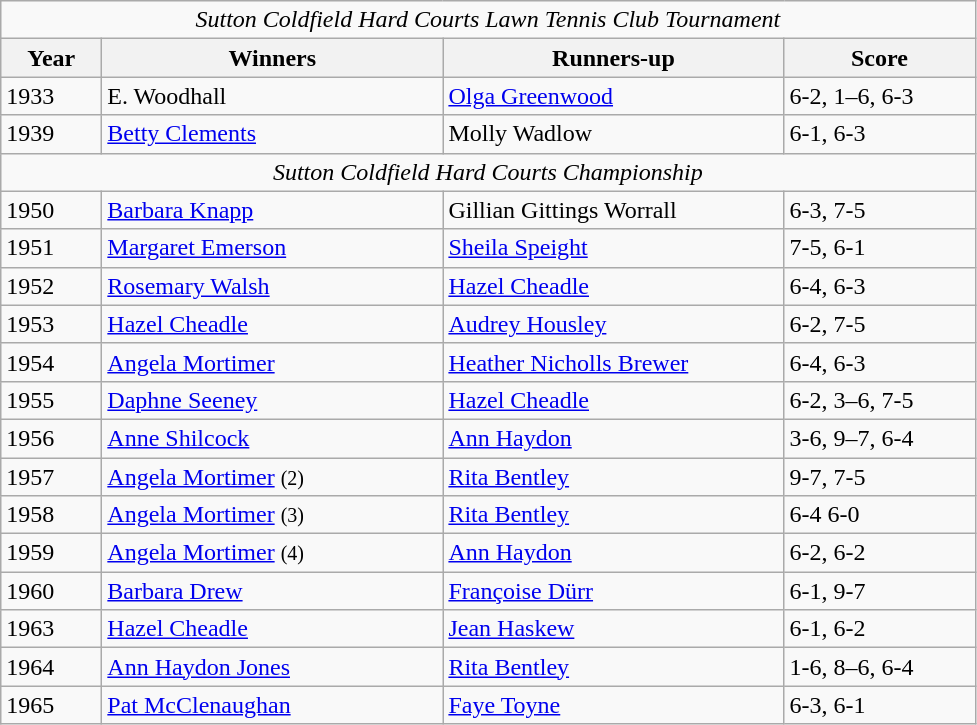<table class="wikitable">
<tr>
<td colspan=4 align=center><em>Sutton Coldfield Hard Courts Lawn Tennis Club Tournament</em></td>
</tr>
<tr>
<th style="width:60px;">Year</th>
<th style="width:220px;">Winners</th>
<th style="width:220px;">Runners-up</th>
<th style="width:120px;">Score</th>
</tr>
<tr>
<td>1933</td>
<td> E. Woodhall</td>
<td> <a href='#'>Olga Greenwood</a></td>
<td>6-2, 1–6, 6-3</td>
</tr>
<tr>
<td>1939</td>
<td> <a href='#'>Betty Clements</a></td>
<td> Molly Wadlow</td>
<td>6-1, 6-3</td>
</tr>
<tr>
<td colspan=4 align=center><em>Sutton Coldfield Hard Courts Championship</em></td>
</tr>
<tr>
<td>1950</td>
<td> <a href='#'>Barbara Knapp</a></td>
<td> Gillian Gittings Worrall</td>
<td>6-3, 7-5</td>
</tr>
<tr>
<td>1951</td>
<td> <a href='#'>Margaret Emerson</a></td>
<td> <a href='#'>Sheila Speight</a></td>
<td>7-5, 6-1</td>
</tr>
<tr>
<td>1952</td>
<td> <a href='#'>Rosemary Walsh</a></td>
<td> <a href='#'>Hazel Cheadle</a></td>
<td>6-4, 6-3</td>
</tr>
<tr>
<td>1953</td>
<td> <a href='#'>Hazel Cheadle</a></td>
<td> <a href='#'>Audrey Housley</a></td>
<td>6-2, 7-5</td>
</tr>
<tr>
<td>1954</td>
<td> <a href='#'>Angela Mortimer</a></td>
<td> <a href='#'>Heather Nicholls Brewer</a></td>
<td>6-4, 6-3</td>
</tr>
<tr>
<td>1955</td>
<td> <a href='#'>Daphne Seeney</a></td>
<td> <a href='#'>Hazel Cheadle</a></td>
<td>6-2, 3–6, 7-5</td>
</tr>
<tr>
<td>1956</td>
<td> <a href='#'>Anne Shilcock</a></td>
<td> <a href='#'>Ann Haydon</a></td>
<td>3-6, 9–7, 6-4</td>
</tr>
<tr>
<td>1957</td>
<td> <a href='#'>Angela Mortimer</a> <small>(2)</small></td>
<td> <a href='#'>Rita Bentley</a></td>
<td>9-7, 7-5</td>
</tr>
<tr>
<td>1958</td>
<td> <a href='#'>Angela Mortimer</a> <small>(3)</small></td>
<td>  <a href='#'>Rita Bentley</a></td>
<td>6-4 6-0</td>
</tr>
<tr>
<td>1959</td>
<td> <a href='#'>Angela Mortimer</a> <small>(4)</small></td>
<td> <a href='#'>Ann Haydon</a></td>
<td>6-2, 6-2</td>
</tr>
<tr>
<td>1960</td>
<td> <a href='#'>Barbara Drew</a></td>
<td> <a href='#'>Françoise Dürr</a></td>
<td>6-1, 9-7</td>
</tr>
<tr>
<td>1963</td>
<td> <a href='#'>Hazel Cheadle</a></td>
<td> <a href='#'>Jean Haskew</a></td>
<td>6-1, 6-2</td>
</tr>
<tr>
<td>1964</td>
<td> <a href='#'>Ann Haydon Jones</a></td>
<td>  <a href='#'>Rita Bentley</a></td>
<td>1-6, 8–6, 6-4</td>
</tr>
<tr>
<td>1965</td>
<td> <a href='#'>Pat McClenaughan</a></td>
<td> <a href='#'>Faye Toyne</a></td>
<td>6-3, 6-1</td>
</tr>
</table>
